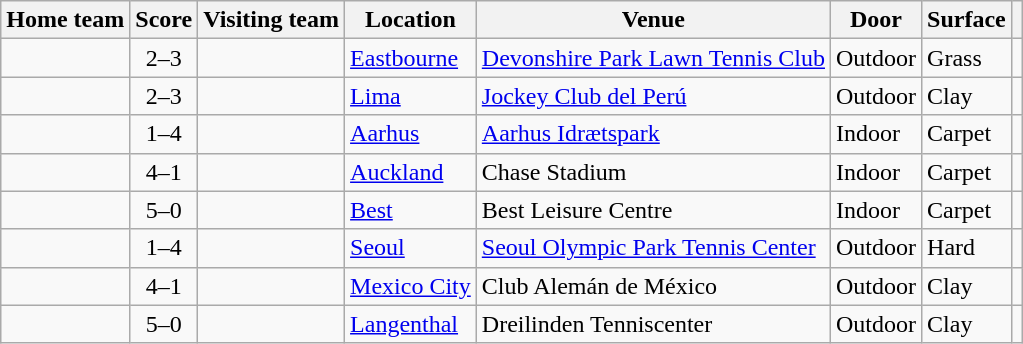<table class="wikitable" style="border:1px solid #aaa;">
<tr>
<th>Home team</th>
<th>Score</th>
<th>Visiting team</th>
<th>Location</th>
<th>Venue</th>
<th>Door</th>
<th>Surface</th>
<th></th>
</tr>
<tr>
<td></td>
<td style="text-align:center;">2–3</td>
<td><strong></strong></td>
<td><a href='#'>Eastbourne</a></td>
<td><a href='#'>Devonshire Park Lawn Tennis Club</a></td>
<td>Outdoor</td>
<td>Grass</td>
<td></td>
</tr>
<tr>
<td></td>
<td style="text-align:center;">2–3</td>
<td><strong></strong></td>
<td><a href='#'>Lima</a></td>
<td><a href='#'>Jockey Club del Perú</a></td>
<td>Outdoor</td>
<td>Clay</td>
<td></td>
</tr>
<tr>
<td></td>
<td style="text-align:center;">1–4</td>
<td><strong></strong></td>
<td><a href='#'>Aarhus</a></td>
<td><a href='#'>Aarhus Idrætspark</a></td>
<td>Indoor</td>
<td>Carpet</td>
<td></td>
</tr>
<tr>
<td><strong></strong></td>
<td style="text-align:center;">4–1</td>
<td></td>
<td><a href='#'>Auckland</a></td>
<td>Chase Stadium</td>
<td>Indoor</td>
<td>Carpet</td>
<td></td>
</tr>
<tr>
<td><strong></strong></td>
<td style="text-align:center;">5–0</td>
<td></td>
<td><a href='#'>Best</a></td>
<td>Best Leisure Centre</td>
<td>Indoor</td>
<td>Carpet</td>
<td></td>
</tr>
<tr>
<td></td>
<td style="text-align:center;">1–4</td>
<td><strong></strong></td>
<td><a href='#'>Seoul</a></td>
<td><a href='#'>Seoul Olympic Park Tennis Center</a></td>
<td>Outdoor</td>
<td>Hard</td>
<td></td>
</tr>
<tr>
<td><strong></strong></td>
<td style="text-align:center;">4–1</td>
<td></td>
<td><a href='#'>Mexico City</a></td>
<td>Club Alemán de México</td>
<td>Outdoor</td>
<td>Clay</td>
<td></td>
</tr>
<tr>
<td><strong></strong></td>
<td style="text-align:center;">5–0</td>
<td></td>
<td><a href='#'>Langenthal</a></td>
<td>Dreilinden Tenniscenter</td>
<td>Outdoor</td>
<td>Clay</td>
<td></td>
</tr>
</table>
